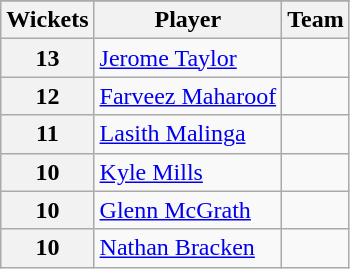<table class="wikitable">
<tr>
</tr>
<tr>
<th>Wickets</th>
<th>Player</th>
<th>Team</th>
</tr>
<tr>
<th>13</th>
<td><a href='#'>Jerome Taylor</a></td>
<td></td>
</tr>
<tr>
<th>12</th>
<td><a href='#'>Farveez Maharoof</a></td>
<td></td>
</tr>
<tr>
<th>11</th>
<td><a href='#'>Lasith Malinga</a></td>
<td></td>
</tr>
<tr>
<th>10</th>
<td><a href='#'>Kyle Mills</a></td>
<td></td>
</tr>
<tr>
<th>10</th>
<td><a href='#'>Glenn McGrath</a></td>
<td></td>
</tr>
<tr>
<th>10</th>
<td><a href='#'>Nathan Bracken</a></td>
<td></td>
</tr>
</table>
